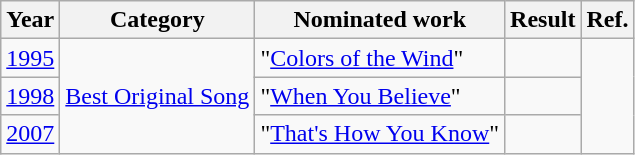<table class="wikitable">
<tr>
<th>Year</th>
<th>Category</th>
<th>Nominated work</th>
<th>Result</th>
<th>Ref.</th>
</tr>
<tr>
<td><a href='#'>1995</a></td>
<td rowspan="3"><a href='#'>Best Original Song</a></td>
<td>"<a href='#'>Colors of the Wind</a>" </td>
<td></td>
<td align="center" rowspan="3"></td>
</tr>
<tr>
<td><a href='#'>1998</a></td>
<td>"<a href='#'>When You Believe</a>" </td>
<td></td>
</tr>
<tr>
<td><a href='#'>2007</a></td>
<td>"<a href='#'>That's How You Know</a>" </td>
<td></td>
</tr>
</table>
